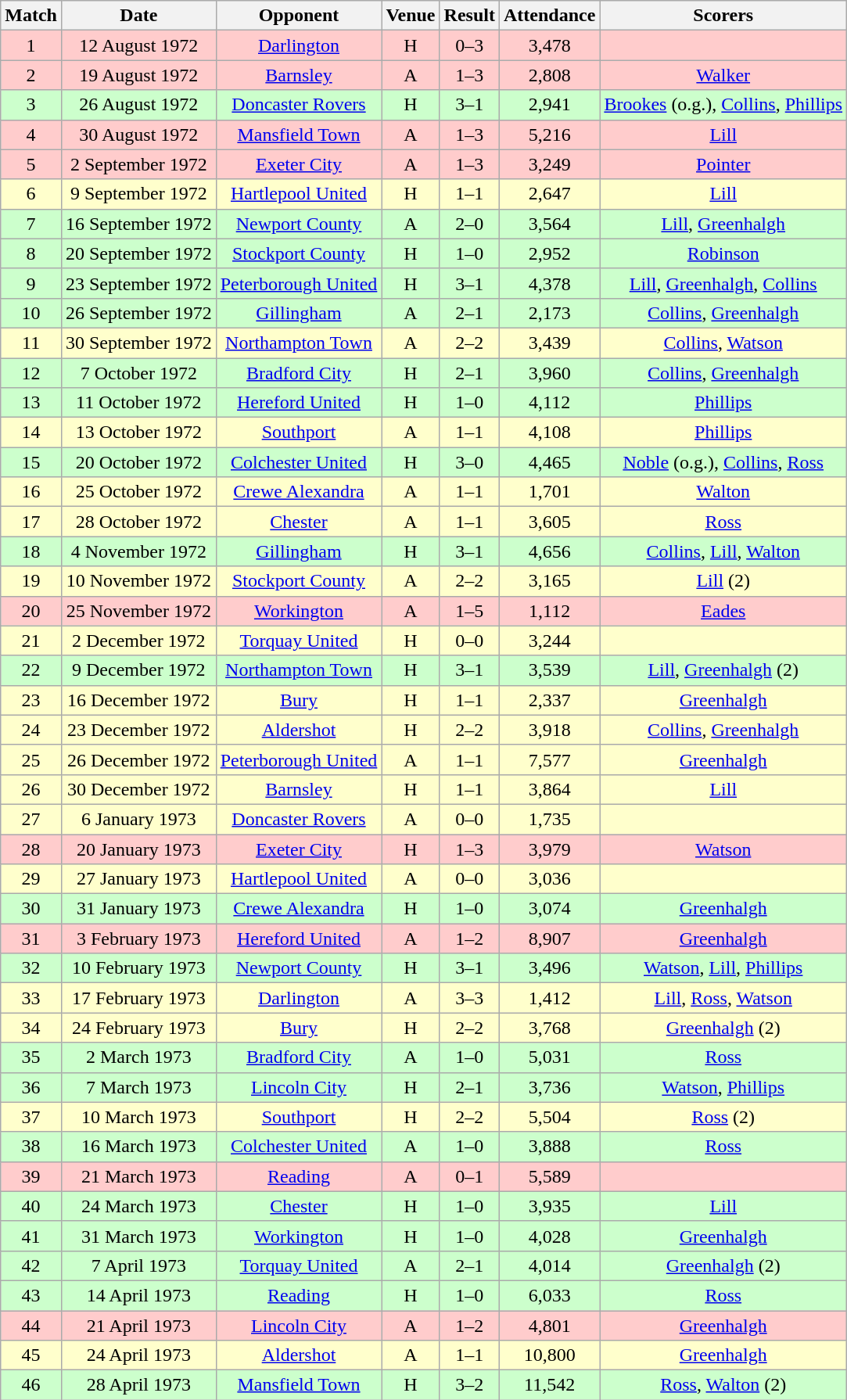<table class="wikitable" style="font-size:100%; text-align:center">
<tr>
<th>Match</th>
<th>Date</th>
<th>Opponent</th>
<th>Venue</th>
<th>Result</th>
<th>Attendance</th>
<th>Scorers</th>
</tr>
<tr style="background-color: #FFCCCC;">
<td>1</td>
<td>12 August 1972</td>
<td><a href='#'>Darlington</a></td>
<td>H</td>
<td>0–3</td>
<td>3,478</td>
<td></td>
</tr>
<tr style="background-color: #FFCCCC;">
<td>2</td>
<td>19 August 1972</td>
<td><a href='#'>Barnsley</a></td>
<td>A</td>
<td>1–3</td>
<td>2,808</td>
<td><a href='#'>Walker</a></td>
</tr>
<tr style="background-color: #CCFFCC;">
<td>3</td>
<td>26 August 1972</td>
<td><a href='#'>Doncaster Rovers</a></td>
<td>H</td>
<td>3–1</td>
<td>2,941</td>
<td><a href='#'>Brookes</a> (o.g.), <a href='#'>Collins</a>, <a href='#'>Phillips</a></td>
</tr>
<tr style="background-color: #FFCCCC;">
<td>4</td>
<td>30 August 1972</td>
<td><a href='#'>Mansfield Town</a></td>
<td>A</td>
<td>1–3</td>
<td>5,216</td>
<td><a href='#'>Lill</a></td>
</tr>
<tr style="background-color: #FFCCCC;">
<td>5</td>
<td>2 September 1972</td>
<td><a href='#'>Exeter City</a></td>
<td>A</td>
<td>1–3</td>
<td>3,249</td>
<td><a href='#'>Pointer</a></td>
</tr>
<tr style="background-color: #FFFFCC;">
<td>6</td>
<td>9 September 1972</td>
<td><a href='#'>Hartlepool United</a></td>
<td>H</td>
<td>1–1</td>
<td>2,647</td>
<td><a href='#'>Lill</a></td>
</tr>
<tr style="background-color: #CCFFCC;">
<td>7</td>
<td>16 September 1972</td>
<td><a href='#'>Newport County</a></td>
<td>A</td>
<td>2–0</td>
<td>3,564</td>
<td><a href='#'>Lill</a>, <a href='#'>Greenhalgh</a></td>
</tr>
<tr style="background-color: #CCFFCC;">
<td>8</td>
<td>20 September 1972</td>
<td><a href='#'>Stockport County</a></td>
<td>H</td>
<td>1–0</td>
<td>2,952</td>
<td><a href='#'>Robinson</a></td>
</tr>
<tr style="background-color: #CCFFCC;">
<td>9</td>
<td>23 September 1972</td>
<td><a href='#'>Peterborough United</a></td>
<td>H</td>
<td>3–1</td>
<td>4,378</td>
<td><a href='#'>Lill</a>, <a href='#'>Greenhalgh</a>, <a href='#'>Collins</a></td>
</tr>
<tr style="background-color: #CCFFCC;">
<td>10</td>
<td>26 September 1972</td>
<td><a href='#'>Gillingham</a></td>
<td>A</td>
<td>2–1</td>
<td>2,173</td>
<td><a href='#'>Collins</a>, <a href='#'>Greenhalgh</a></td>
</tr>
<tr style="background-color: #FFFFCC;">
<td>11</td>
<td>30 September 1972</td>
<td><a href='#'>Northampton Town</a></td>
<td>A</td>
<td>2–2</td>
<td>3,439</td>
<td><a href='#'>Collins</a>, <a href='#'>Watson</a></td>
</tr>
<tr style="background-color: #CCFFCC;">
<td>12</td>
<td>7 October 1972</td>
<td><a href='#'>Bradford City</a></td>
<td>H</td>
<td>2–1</td>
<td>3,960</td>
<td><a href='#'>Collins</a>, <a href='#'>Greenhalgh</a></td>
</tr>
<tr style="background-color: #CCFFCC;">
<td>13</td>
<td>11 October 1972</td>
<td><a href='#'>Hereford United</a></td>
<td>H</td>
<td>1–0</td>
<td>4,112</td>
<td><a href='#'>Phillips</a></td>
</tr>
<tr style="background-color: #FFFFCC;">
<td>14</td>
<td>13 October 1972</td>
<td><a href='#'>Southport</a></td>
<td>A</td>
<td>1–1</td>
<td>4,108</td>
<td><a href='#'>Phillips</a></td>
</tr>
<tr style="background-color: #CCFFCC;">
<td>15</td>
<td>20 October 1972</td>
<td><a href='#'>Colchester United</a></td>
<td>H</td>
<td>3–0</td>
<td>4,465</td>
<td><a href='#'>Noble</a> (o.g.), <a href='#'>Collins</a>, <a href='#'>Ross</a></td>
</tr>
<tr style="background-color: #FFFFCC;">
<td>16</td>
<td>25 October 1972</td>
<td><a href='#'>Crewe Alexandra</a></td>
<td>A</td>
<td>1–1</td>
<td>1,701</td>
<td><a href='#'>Walton</a></td>
</tr>
<tr style="background-color: #FFFFCC;">
<td>17</td>
<td>28 October 1972</td>
<td><a href='#'>Chester</a></td>
<td>A</td>
<td>1–1</td>
<td>3,605</td>
<td><a href='#'>Ross</a></td>
</tr>
<tr style="background-color: #CCFFCC;">
<td>18</td>
<td>4 November 1972</td>
<td><a href='#'>Gillingham</a></td>
<td>H</td>
<td>3–1</td>
<td>4,656</td>
<td><a href='#'>Collins</a>, <a href='#'>Lill</a>, <a href='#'>Walton</a></td>
</tr>
<tr style="background-color: #FFFFCC;">
<td>19</td>
<td>10 November 1972</td>
<td><a href='#'>Stockport County</a></td>
<td>A</td>
<td>2–2</td>
<td>3,165</td>
<td><a href='#'>Lill</a> (2)</td>
</tr>
<tr style="background-color: #FFCCCC;">
<td>20</td>
<td>25 November 1972</td>
<td><a href='#'>Workington</a></td>
<td>A</td>
<td>1–5</td>
<td>1,112</td>
<td><a href='#'>Eades</a></td>
</tr>
<tr style="background-color: #FFFFCC;">
<td>21</td>
<td>2 December 1972</td>
<td><a href='#'>Torquay United</a></td>
<td>H</td>
<td>0–0</td>
<td>3,244</td>
<td></td>
</tr>
<tr style="background-color: #CCFFCC;">
<td>22</td>
<td>9 December 1972</td>
<td><a href='#'>Northampton Town</a></td>
<td>H</td>
<td>3–1</td>
<td>3,539</td>
<td><a href='#'>Lill</a>, <a href='#'>Greenhalgh</a> (2)</td>
</tr>
<tr style="background-color: #FFFFCC;">
<td>23</td>
<td>16 December 1972</td>
<td><a href='#'>Bury</a></td>
<td>H</td>
<td>1–1</td>
<td>2,337</td>
<td><a href='#'>Greenhalgh</a></td>
</tr>
<tr style="background-color: #FFFFCC;">
<td>24</td>
<td>23 December 1972</td>
<td><a href='#'>Aldershot</a></td>
<td>H</td>
<td>2–2</td>
<td>3,918</td>
<td><a href='#'>Collins</a>, <a href='#'>Greenhalgh</a></td>
</tr>
<tr style="background-color: #FFFFCC;">
<td>25</td>
<td>26 December 1972</td>
<td><a href='#'>Peterborough United</a></td>
<td>A</td>
<td>1–1</td>
<td>7,577</td>
<td><a href='#'>Greenhalgh</a></td>
</tr>
<tr style="background-color: #FFFFCC;">
<td>26</td>
<td>30 December 1972</td>
<td><a href='#'>Barnsley</a></td>
<td>H</td>
<td>1–1</td>
<td>3,864</td>
<td><a href='#'>Lill</a></td>
</tr>
<tr style="background-color: #FFFFCC;">
<td>27</td>
<td>6 January 1973</td>
<td><a href='#'>Doncaster Rovers</a></td>
<td>A</td>
<td>0–0</td>
<td>1,735</td>
<td></td>
</tr>
<tr style="background-color: #FFCCCC;">
<td>28</td>
<td>20 January 1973</td>
<td><a href='#'>Exeter City</a></td>
<td>H</td>
<td>1–3</td>
<td>3,979</td>
<td><a href='#'>Watson</a></td>
</tr>
<tr style="background-color: #FFFFCC;">
<td>29</td>
<td>27 January 1973</td>
<td><a href='#'>Hartlepool United</a></td>
<td>A</td>
<td>0–0</td>
<td>3,036</td>
<td></td>
</tr>
<tr style="background-color: #CCFFCC;">
<td>30</td>
<td>31 January 1973</td>
<td><a href='#'>Crewe Alexandra</a></td>
<td>H</td>
<td>1–0</td>
<td>3,074</td>
<td><a href='#'>Greenhalgh</a></td>
</tr>
<tr style="background-color: #FFCCCC;">
<td>31</td>
<td>3 February 1973</td>
<td><a href='#'>Hereford United</a></td>
<td>A</td>
<td>1–2</td>
<td>8,907</td>
<td><a href='#'>Greenhalgh</a></td>
</tr>
<tr style="background-color: #CCFFCC;">
<td>32</td>
<td>10 February 1973</td>
<td><a href='#'>Newport County</a></td>
<td>H</td>
<td>3–1</td>
<td>3,496</td>
<td><a href='#'>Watson</a>, <a href='#'>Lill</a>, <a href='#'>Phillips</a></td>
</tr>
<tr style="background-color: #FFFFCC;">
<td>33</td>
<td>17 February 1973</td>
<td><a href='#'>Darlington</a></td>
<td>A</td>
<td>3–3</td>
<td>1,412</td>
<td><a href='#'>Lill</a>, <a href='#'>Ross</a>, <a href='#'>Watson</a></td>
</tr>
<tr style="background-color: #FFFFCC;">
<td>34</td>
<td>24 February 1973</td>
<td><a href='#'>Bury</a></td>
<td>H</td>
<td>2–2</td>
<td>3,768</td>
<td><a href='#'>Greenhalgh</a> (2)</td>
</tr>
<tr style="background-color: #CCFFCC;">
<td>35</td>
<td>2 March 1973</td>
<td><a href='#'>Bradford City</a></td>
<td>A</td>
<td>1–0</td>
<td>5,031</td>
<td><a href='#'>Ross</a></td>
</tr>
<tr style="background-color: #CCFFCC;">
<td>36</td>
<td>7 March 1973</td>
<td><a href='#'>Lincoln City</a></td>
<td>H</td>
<td>2–1</td>
<td>3,736</td>
<td><a href='#'>Watson</a>, <a href='#'>Phillips</a></td>
</tr>
<tr style="background-color: #FFFFCC;">
<td>37</td>
<td>10 March 1973</td>
<td><a href='#'>Southport</a></td>
<td>H</td>
<td>2–2</td>
<td>5,504</td>
<td><a href='#'>Ross</a> (2)</td>
</tr>
<tr style="background-color: #CCFFCC;">
<td>38</td>
<td>16 March 1973</td>
<td><a href='#'>Colchester United</a></td>
<td>A</td>
<td>1–0</td>
<td>3,888</td>
<td><a href='#'>Ross</a></td>
</tr>
<tr style="background-color: #FFCCCC;">
<td>39</td>
<td>21 March 1973</td>
<td><a href='#'>Reading</a></td>
<td>A</td>
<td>0–1</td>
<td>5,589</td>
<td></td>
</tr>
<tr style="background-color: #CCFFCC;">
<td>40</td>
<td>24 March 1973</td>
<td><a href='#'>Chester</a></td>
<td>H</td>
<td>1–0</td>
<td>3,935</td>
<td><a href='#'>Lill</a></td>
</tr>
<tr style="background-color: #CCFFCC;">
<td>41</td>
<td>31 March 1973</td>
<td><a href='#'>Workington</a></td>
<td>H</td>
<td>1–0</td>
<td>4,028</td>
<td><a href='#'>Greenhalgh</a></td>
</tr>
<tr style="background-color: #CCFFCC;">
<td>42</td>
<td>7 April 1973</td>
<td><a href='#'>Torquay United</a></td>
<td>A</td>
<td>2–1</td>
<td>4,014</td>
<td><a href='#'>Greenhalgh</a> (2)</td>
</tr>
<tr style="background-color: #CCFFCC;">
<td>43</td>
<td>14 April 1973</td>
<td><a href='#'>Reading</a></td>
<td>H</td>
<td>1–0</td>
<td>6,033</td>
<td><a href='#'>Ross</a></td>
</tr>
<tr style="background-color: #FFCCCC;">
<td>44</td>
<td>21 April 1973</td>
<td><a href='#'>Lincoln City</a></td>
<td>A</td>
<td>1–2</td>
<td>4,801</td>
<td><a href='#'>Greenhalgh</a></td>
</tr>
<tr style="background-color: #FFFFCC;">
<td>45</td>
<td>24 April 1973</td>
<td><a href='#'>Aldershot</a></td>
<td>A</td>
<td>1–1</td>
<td>10,800</td>
<td><a href='#'>Greenhalgh</a></td>
</tr>
<tr style="background-color: #CCFFCC;">
<td>46</td>
<td>28 April 1973</td>
<td><a href='#'>Mansfield Town</a></td>
<td>H</td>
<td>3–2</td>
<td>11,542</td>
<td><a href='#'>Ross</a>, <a href='#'>Walton</a> (2)</td>
</tr>
</table>
